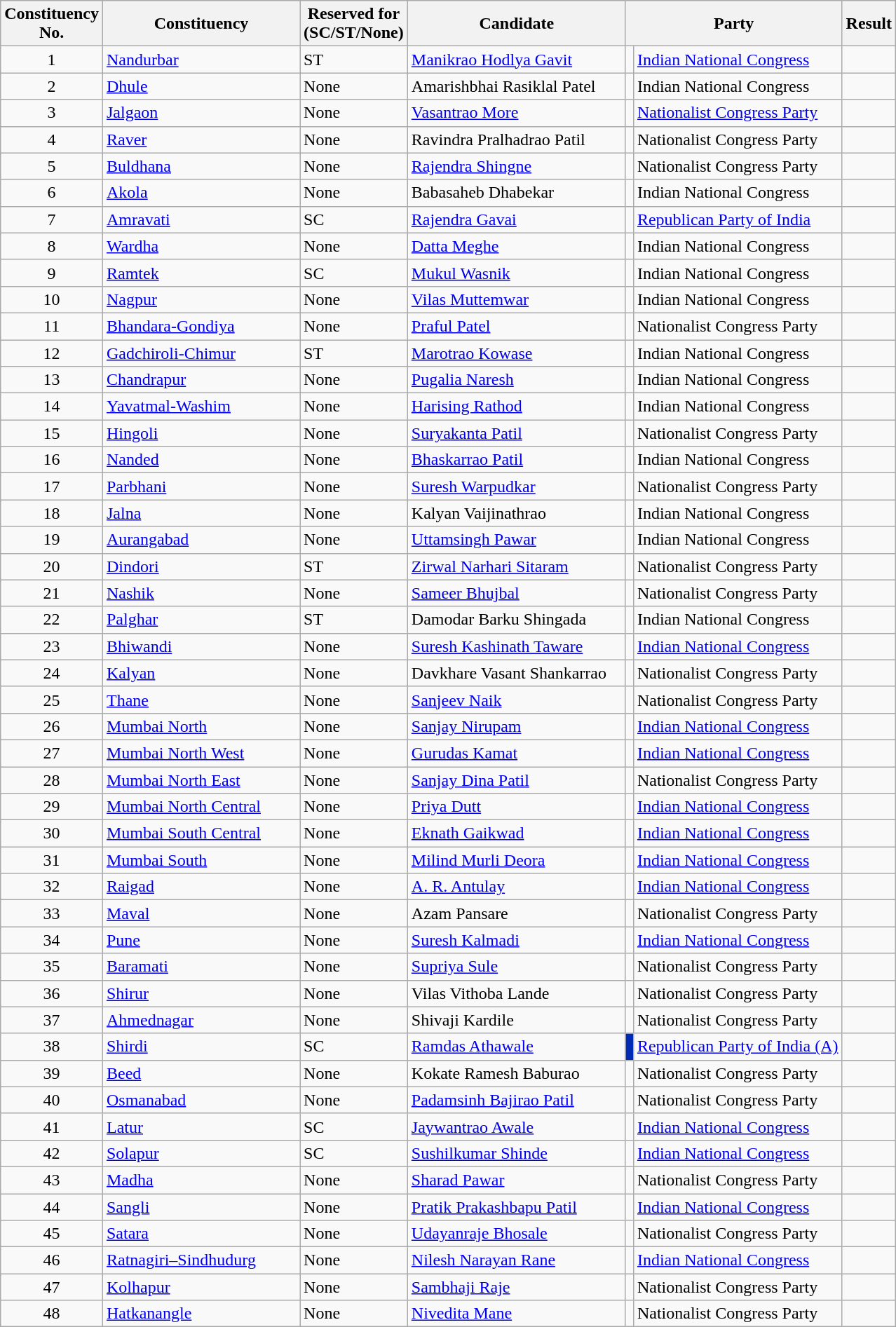<table class= "wikitable sortable">
<tr>
<th>Constituency <br> No.</th>
<th style="width:180px;">Constituency</th>
<th>Reserved for<br>(SC/ST/None)</th>
<th style="width:200px;">Candidate</th>
<th colspan="2">Party</th>
<th>Result</th>
</tr>
<tr>
<td align="center">1</td>
<td><a href='#'>Nandurbar</a></td>
<td>ST</td>
<td><a href='#'>Manikrao Hodlya Gavit</a></td>
<td bgcolor=></td>
<td><a href='#'>Indian National Congress</a></td>
<td></td>
</tr>
<tr>
<td align="center">2</td>
<td><a href='#'>Dhule</a></td>
<td>None</td>
<td>Amarishbhai Rasiklal Patel</td>
<td bgcolor=></td>
<td>Indian National Congress</td>
<td></td>
</tr>
<tr>
<td align="center">3</td>
<td><a href='#'>Jalgaon</a></td>
<td>None</td>
<td><a href='#'>Vasantrao More</a></td>
<td bgcolor=></td>
<td><a href='#'>Nationalist Congress Party</a></td>
<td></td>
</tr>
<tr>
<td align="center">4</td>
<td><a href='#'>Raver</a></td>
<td>None</td>
<td>Ravindra Pralhadrao Patil</td>
<td bgcolor=></td>
<td>Nationalist Congress Party</td>
<td></td>
</tr>
<tr>
<td align="center">5</td>
<td><a href='#'>Buldhana</a></td>
<td>None</td>
<td><a href='#'>Rajendra Shingne</a></td>
<td bgcolor=></td>
<td>Nationalist Congress Party</td>
<td></td>
</tr>
<tr>
<td align="center">6</td>
<td><a href='#'>Akola</a></td>
<td>None</td>
<td>Babasaheb Dhabekar</td>
<td bgcolor=></td>
<td>Indian National Congress</td>
<td></td>
</tr>
<tr>
<td align="center">7</td>
<td><a href='#'>Amravati</a></td>
<td>SC</td>
<td><a href='#'>Rajendra Gavai</a></td>
<td bgcolor=></td>
<td><a href='#'>Republican Party of India</a></td>
<td></td>
</tr>
<tr>
<td align="center">8</td>
<td><a href='#'>Wardha</a></td>
<td>None</td>
<td><a href='#'>Datta Meghe</a></td>
<td bgcolor=></td>
<td>Indian National Congress</td>
<td></td>
</tr>
<tr>
<td align="center">9</td>
<td><a href='#'>Ramtek</a></td>
<td>SC</td>
<td><a href='#'>Mukul Wasnik</a></td>
<td bgcolor=></td>
<td>Indian National Congress</td>
<td></td>
</tr>
<tr>
<td align="center">10</td>
<td><a href='#'>Nagpur</a></td>
<td>None</td>
<td><a href='#'>Vilas Muttemwar</a></td>
<td bgcolor=></td>
<td>Indian National Congress</td>
<td></td>
</tr>
<tr>
<td align="center">11</td>
<td><a href='#'>Bhandara-Gondiya</a></td>
<td>None</td>
<td><a href='#'>Praful Patel</a></td>
<td bgcolor=></td>
<td>Nationalist Congress Party</td>
<td></td>
</tr>
<tr>
<td align="center">12</td>
<td><a href='#'>Gadchiroli-Chimur</a></td>
<td>ST</td>
<td><a href='#'>Marotrao Kowase</a></td>
<td bgcolor=></td>
<td>Indian National Congress</td>
<td></td>
</tr>
<tr>
<td align="center">13</td>
<td><a href='#'>Chandrapur</a></td>
<td>None</td>
<td><a href='#'>Pugalia Naresh</a></td>
<td bgcolor=></td>
<td>Indian National Congress</td>
<td></td>
</tr>
<tr>
<td align="center">14</td>
<td><a href='#'>Yavatmal-Washim</a></td>
<td>None</td>
<td><a href='#'>Harising Rathod</a></td>
<td bgcolor=></td>
<td>Indian National Congress</td>
<td></td>
</tr>
<tr>
<td align="center">15</td>
<td><a href='#'>Hingoli</a></td>
<td>None</td>
<td><a href='#'>Suryakanta Patil</a></td>
<td bgcolor=></td>
<td>Nationalist Congress Party</td>
<td></td>
</tr>
<tr>
<td align="center">16</td>
<td><a href='#'>Nanded</a></td>
<td>None</td>
<td><a href='#'>Bhaskarrao Patil</a></td>
<td bgcolor=></td>
<td>Indian National Congress</td>
<td></td>
</tr>
<tr>
<td align="center">17</td>
<td><a href='#'>Parbhani</a></td>
<td>None</td>
<td><a href='#'>Suresh Warpudkar</a></td>
<td bgcolor=></td>
<td>Nationalist Congress Party</td>
<td></td>
</tr>
<tr>
<td align="center">18</td>
<td><a href='#'>Jalna</a></td>
<td>None</td>
<td>Kalyan Vaijinathrao</td>
<td bgcolor=></td>
<td>Indian National Congress</td>
<td></td>
</tr>
<tr>
<td align="center">19</td>
<td><a href='#'>Aurangabad</a></td>
<td>None</td>
<td><a href='#'>Uttamsingh Pawar</a></td>
<td bgcolor=></td>
<td>Indian National Congress</td>
<td></td>
</tr>
<tr>
<td align="center">20</td>
<td><a href='#'>Dindori</a></td>
<td>ST</td>
<td><a href='#'>Zirwal Narhari Sitaram</a></td>
<td bgcolor=></td>
<td>Nationalist Congress Party</td>
<td></td>
</tr>
<tr>
<td align="center">21</td>
<td><a href='#'>Nashik</a></td>
<td>None</td>
<td><a href='#'>Sameer Bhujbal</a></td>
<td bgcolor=></td>
<td>Nationalist Congress Party</td>
<td></td>
</tr>
<tr>
<td align="center">22</td>
<td><a href='#'>Palghar</a></td>
<td>ST</td>
<td>Damodar Barku Shingada</td>
<td bgcolor=></td>
<td>Indian National Congress</td>
<td></td>
</tr>
<tr>
<td align="center">23</td>
<td><a href='#'>Bhiwandi</a></td>
<td>None</td>
<td><a href='#'>Suresh Kashinath Taware</a></td>
<td bgcolor=></td>
<td><a href='#'>Indian National Congress</a></td>
<td></td>
</tr>
<tr>
<td align="center">24</td>
<td><a href='#'>Kalyan</a></td>
<td>None</td>
<td>Davkhare Vasant Shankarrao</td>
<td bgcolor=></td>
<td>Nationalist Congress Party</td>
<td></td>
</tr>
<tr>
<td align="center">25</td>
<td><a href='#'>Thane</a></td>
<td>None</td>
<td><a href='#'>Sanjeev Naik</a></td>
<td bgcolor=></td>
<td>Nationalist Congress Party</td>
<td></td>
</tr>
<tr>
<td align="center">26</td>
<td><a href='#'>Mumbai North</a></td>
<td>None</td>
<td><a href='#'>Sanjay Nirupam</a></td>
<td bgcolor=></td>
<td><a href='#'>Indian National Congress</a></td>
<td></td>
</tr>
<tr>
<td align="center">27</td>
<td><a href='#'>Mumbai North West</a></td>
<td>None</td>
<td><a href='#'>Gurudas Kamat</a></td>
<td bgcolor=></td>
<td><a href='#'>Indian National Congress</a></td>
<td></td>
</tr>
<tr>
<td align="center">28</td>
<td><a href='#'>Mumbai North East</a></td>
<td>None</td>
<td><a href='#'>Sanjay Dina Patil</a></td>
<td bgcolor=></td>
<td>Nationalist Congress Party</td>
<td></td>
</tr>
<tr>
<td align="center">29</td>
<td><a href='#'>Mumbai North Central</a></td>
<td>None</td>
<td><a href='#'>Priya Dutt</a></td>
<td bgcolor=></td>
<td><a href='#'>Indian National Congress</a></td>
<td></td>
</tr>
<tr>
<td align="center">30</td>
<td><a href='#'>Mumbai South Central</a></td>
<td>None</td>
<td><a href='#'>Eknath Gaikwad</a></td>
<td bgcolor=></td>
<td><a href='#'>Indian National Congress</a></td>
<td></td>
</tr>
<tr>
<td align="center">31</td>
<td><a href='#'>Mumbai South</a></td>
<td>None</td>
<td><a href='#'>Milind Murli Deora</a></td>
<td bgcolor=></td>
<td><a href='#'>Indian National Congress</a></td>
<td></td>
</tr>
<tr>
<td align="center">32</td>
<td><a href='#'>Raigad</a></td>
<td>None</td>
<td><a href='#'>A. R. Antulay</a></td>
<td bgcolor=></td>
<td><a href='#'>Indian National Congress</a></td>
<td></td>
</tr>
<tr>
<td align="center">33</td>
<td><a href='#'>Maval</a></td>
<td>None</td>
<td>Azam Pansare</td>
<td bgcolor=></td>
<td>Nationalist Congress Party</td>
<td></td>
</tr>
<tr>
<td align="center">34</td>
<td><a href='#'>Pune</a></td>
<td>None</td>
<td><a href='#'>Suresh Kalmadi</a></td>
<td bgcolor=></td>
<td><a href='#'>Indian National Congress</a></td>
<td></td>
</tr>
<tr>
<td align="center">35</td>
<td><a href='#'>Baramati</a></td>
<td>None</td>
<td><a href='#'>Supriya Sule</a></td>
<td bgcolor=></td>
<td>Nationalist Congress Party</td>
<td></td>
</tr>
<tr>
<td align="center">36</td>
<td><a href='#'>Shirur</a></td>
<td>None</td>
<td>Vilas Vithoba Lande</td>
<td bgcolor=></td>
<td>Nationalist Congress Party</td>
<td></td>
</tr>
<tr>
<td align="center">37</td>
<td><a href='#'>Ahmednagar</a></td>
<td>None</td>
<td>Shivaji Kardile</td>
<td bgcolor=></td>
<td>Nationalist Congress Party</td>
<td></td>
</tr>
<tr>
<td align="center">38</td>
<td><a href='#'>Shirdi</a></td>
<td>SC</td>
<td><a href='#'>Ramdas Athawale</a></td>
<td bgcolor=#002bb4></td>
<td><a href='#'>Republican Party of India (A)</a></td>
<td></td>
</tr>
<tr>
<td align="center">39</td>
<td><a href='#'>Beed</a></td>
<td>None</td>
<td>Kokate Ramesh Baburao</td>
<td bgcolor=></td>
<td>Nationalist Congress Party</td>
<td></td>
</tr>
<tr>
<td align="center">40</td>
<td><a href='#'>Osmanabad</a></td>
<td>None</td>
<td><a href='#'>Padamsinh Bajirao Patil</a></td>
<td bgcolor=></td>
<td>Nationalist Congress Party</td>
<td></td>
</tr>
<tr>
<td align="center">41</td>
<td><a href='#'>Latur</a></td>
<td>SC</td>
<td><a href='#'>Jaywantrao Awale</a></td>
<td bgcolor=></td>
<td><a href='#'>Indian National Congress</a></td>
<td></td>
</tr>
<tr>
<td align="center">42</td>
<td><a href='#'>Solapur</a></td>
<td>SC</td>
<td><a href='#'>Sushilkumar Shinde</a></td>
<td bgcolor=></td>
<td><a href='#'>Indian National Congress</a></td>
<td></td>
</tr>
<tr>
<td align="center">43</td>
<td><a href='#'>Madha</a></td>
<td>None</td>
<td><a href='#'>Sharad Pawar</a></td>
<td bgcolor=></td>
<td>Nationalist Congress Party</td>
<td></td>
</tr>
<tr>
<td align="center">44</td>
<td><a href='#'>Sangli</a></td>
<td>None</td>
<td><a href='#'>Pratik Prakashbapu Patil</a></td>
<td bgcolor=></td>
<td><a href='#'>Indian National Congress</a></td>
<td></td>
</tr>
<tr>
<td align="center">45</td>
<td><a href='#'>Satara</a></td>
<td>None</td>
<td><a href='#'>Udayanraje Bhosale</a></td>
<td bgcolor=></td>
<td>Nationalist Congress Party</td>
<td></td>
</tr>
<tr>
<td align="center">46</td>
<td><a href='#'>Ratnagiri–Sindhudurg</a></td>
<td>None</td>
<td><a href='#'>Nilesh Narayan Rane</a></td>
<td bgcolor=></td>
<td><a href='#'>Indian National Congress</a></td>
<td></td>
</tr>
<tr>
<td align="center">47</td>
<td><a href='#'>Kolhapur</a></td>
<td>None</td>
<td><a href='#'>Sambhaji Raje</a></td>
<td bgcolor=></td>
<td>Nationalist Congress Party</td>
<td></td>
</tr>
<tr>
<td align="center">48</td>
<td><a href='#'>Hatkanangle</a></td>
<td>None</td>
<td><a href='#'>Nivedita Mane</a></td>
<td bgcolor=></td>
<td>Nationalist Congress Party</td>
<td></td>
</tr>
</table>
